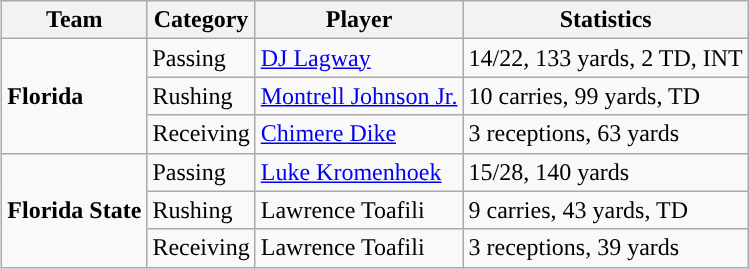<table class="wikitable" style="float: right;">
<tr>
<th>Team</th>
<th>Category</th>
<th>Player</th>
<th>Statistics</th>
</tr>
<tr>
<td rowspan=3><strong>Florida</strong></td>
<td>Passing</td>
<td><a href='#'>DJ Lagway</a></td>
<td>14/22, 133 yards, 2 TD, INT</td>
</tr>
<tr>
<td>Rushing</td>
<td><a href='#'>Montrell Johnson Jr.</a></td>
<td>10 carries, 99 yards, TD</td>
</tr>
<tr>
<td>Receiving</td>
<td><a href='#'>Chimere Dike</a></td>
<td>3 receptions, 63 yards</td>
</tr>
<tr>
<td rowspan=3><strong>Florida State</strong></td>
<td>Passing</td>
<td><a href='#'>Luke Kromenhoek</a></td>
<td>15/28, 140 yards</td>
</tr>
<tr>
<td>Rushing</td>
<td>Lawrence Toafili</td>
<td>9 carries, 43 yards, TD</td>
</tr>
<tr>
<td>Receiving</td>
<td>Lawrence Toafili</td>
<td>3 receptions, 39 yards</td>
</tr>
</table>
